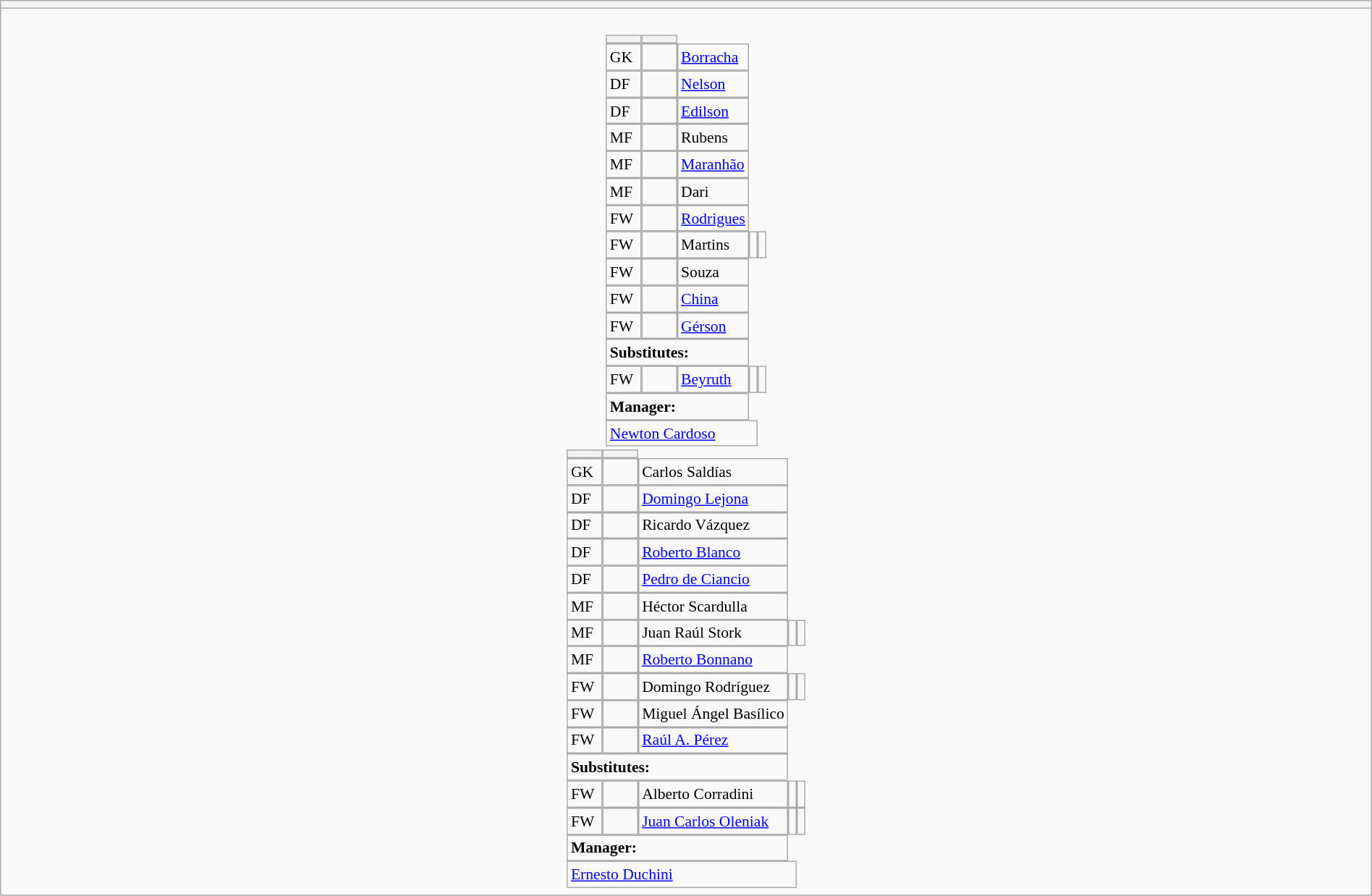<table style="width:100%" class="wikitable collapsible collapsed">
<tr>
<th></th>
</tr>
<tr>
<td><br>






<table style="font-size:90%; margin:0.2em auto;" cellspacing="0" cellpadding="0">
<tr>
<th width="25"></th>
<th width="25"></th>
</tr>
<tr>
<td>GK</td>
<td><strong> </strong></td>
<td><a href='#'>Borracha</a></td>
</tr>
<tr>
<td>DF</td>
<td><strong> </strong></td>
<td><a href='#'>Nelson</a></td>
</tr>
<tr>
<td>DF</td>
<td><strong> </strong></td>
<td><a href='#'>Edilson</a></td>
</tr>
<tr>
<td>MF</td>
<td><strong> </strong></td>
<td>Rubens</td>
</tr>
<tr>
<td>MF</td>
<td><strong> </strong></td>
<td><a href='#'>Maranhão</a></td>
</tr>
<tr>
<td>MF</td>
<td><strong> </strong></td>
<td>Dari</td>
</tr>
<tr>
<td>FW</td>
<td><strong> </strong></td>
<td><a href='#'>Rodrigues</a></td>
</tr>
<tr>
<td>FW</td>
<td><strong> </strong></td>
<td>Martins</td>
<td></td>
<td></td>
</tr>
<tr>
<td>FW</td>
<td><strong> </strong></td>
<td>Souza</td>
</tr>
<tr>
<td>FW</td>
<td><strong> </strong></td>
<td><a href='#'>China</a></td>
</tr>
<tr>
<td>FW</td>
<td><strong> </strong></td>
<td><a href='#'>Gérson</a></td>
</tr>
<tr>
<td colspan=3><strong>Substitutes:</strong></td>
</tr>
<tr>
<td>FW</td>
<td><strong> </strong></td>
<td><a href='#'>Beyruth</a></td>
<td></td>
<td></td>
</tr>
<tr>
<td colspan=3><strong>Manager:</strong></td>
</tr>
<tr>
<td colspan=4> <a href='#'>Newton Cardoso</a></td>
</tr>
</table>
<table cellspacing="0" cellpadding="0" style="font-size:90%; margin:0.2em auto;">
<tr>
<th width="25"></th>
<th width="25"></th>
</tr>
<tr>
<td>GK</td>
<td><strong> </strong></td>
<td>Carlos Saldías</td>
</tr>
<tr>
<td>DF</td>
<td><strong> </strong></td>
<td><a href='#'>Domingo Lejona</a></td>
</tr>
<tr>
<td>DF</td>
<td><strong> </strong></td>
<td>Ricardo Vázquez</td>
</tr>
<tr>
<td>DF</td>
<td><strong> </strong></td>
<td><a href='#'>Roberto Blanco</a></td>
</tr>
<tr>
<td>DF</td>
<td><strong> </strong></td>
<td><a href='#'>Pedro de Ciancio</a></td>
</tr>
<tr>
<td>MF</td>
<td><strong> </strong></td>
<td>Héctor Scardulla</td>
</tr>
<tr>
<td>MF</td>
<td><strong> </strong></td>
<td>Juan Raúl Stork</td>
<td></td>
<td></td>
</tr>
<tr>
<td>MF</td>
<td><strong> </strong></td>
<td><a href='#'>Roberto Bonnano</a></td>
</tr>
<tr>
<td>FW</td>
<td><strong> </strong></td>
<td>Domingo Rodríguez</td>
<td></td>
<td></td>
</tr>
<tr>
<td>FW</td>
<td><strong> </strong></td>
<td>Miguel Ángel Basílico</td>
</tr>
<tr>
<td>FW</td>
<td><strong> </strong></td>
<td><a href='#'>Raúl A. Pérez</a></td>
</tr>
<tr>
<td colspan=3><strong>Substitutes:</strong></td>
</tr>
<tr>
<td>FW</td>
<td><strong> </strong></td>
<td>Alberto Corradini</td>
<td></td>
<td></td>
</tr>
<tr>
<td>FW</td>
<td><strong> </strong></td>
<td><a href='#'>Juan Carlos Oleniak</a></td>
<td></td>
<td></td>
</tr>
<tr>
<td colspan=3><strong>Manager:</strong></td>
</tr>
<tr>
<td colspan=4> <a href='#'>Ernesto Duchini</a></td>
</tr>
</table>
</td>
</tr>
</table>
